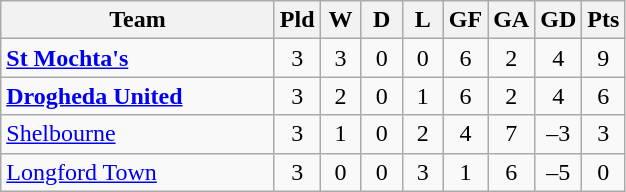<table class="wikitable" style="text-align: center;">
<tr>
<th width="175">Team</th>
<th width="20">Pld</th>
<th width="20">W</th>
<th width="20">D</th>
<th width="20">L</th>
<th width="20">GF</th>
<th width="20">GA</th>
<th width="20">GD</th>
<th width="20">Pts</th>
</tr>
<tr>
<td style="text-align:left;"><strong><a href='#'>St Mochta's</a></strong></td>
<td>3</td>
<td>3</td>
<td>0</td>
<td>0</td>
<td>6</td>
<td>2</td>
<td>4</td>
<td>9</td>
</tr>
<tr>
<td style="text-align:left;"><strong><a href='#'>Drogheda United</a></strong></td>
<td>3</td>
<td>2</td>
<td>0</td>
<td>1</td>
<td>6</td>
<td>2</td>
<td>4</td>
<td>6</td>
</tr>
<tr>
<td style="text-align:left;"><a href='#'>Shelbourne</a></td>
<td>3</td>
<td>1</td>
<td>0</td>
<td>2</td>
<td>4</td>
<td>7</td>
<td>–3</td>
<td>3</td>
</tr>
<tr>
<td style="text-align:left;"><a href='#'>Longford Town</a></td>
<td>3</td>
<td>0</td>
<td>0</td>
<td>3</td>
<td>1</td>
<td>6</td>
<td>–5</td>
<td>0</td>
</tr>
</table>
